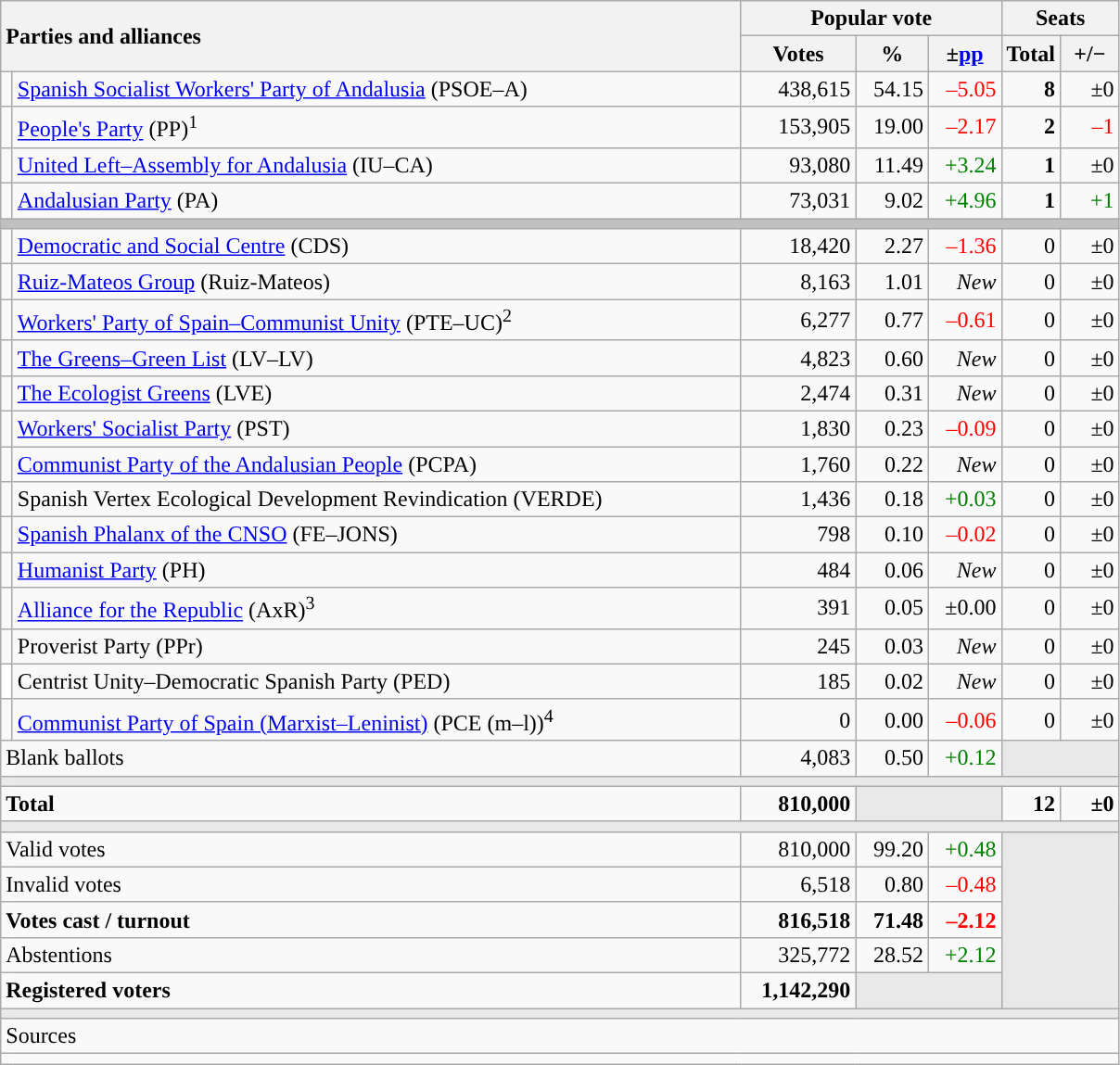<table class="wikitable" style="text-align:right;">
<tr>
<th style="text-align:left;" rowspan="2" colspan="2" width="525">Parties and alliances</th>
<th colspan="3">Popular vote</th>
<th colspan="2">Seats</th>
</tr>
<tr>
<th width="75">Votes</th>
<th width="45">%</th>
<th width="45">±<a href='#'>pp</a></th>
<th width="35">Total</th>
<th width="35">+/−</th>
</tr>
<tr>
<td width="1" style="color:inherit;background:"></td>
<td align="left"><a href='#'>Spanish Socialist Workers' Party of Andalusia</a> (PSOE–A)</td>
<td>438,615</td>
<td>54.15</td>
<td style="color:red;">–5.05</td>
<td><strong>8</strong></td>
<td>±0</td>
</tr>
<tr>
<td style="color:inherit;background:"></td>
<td align="left"><a href='#'>People's Party</a> (PP)<sup>1</sup></td>
<td>153,905</td>
<td>19.00</td>
<td style="color:red;">–2.17</td>
<td><strong>2</strong></td>
<td style="color:red;">–1</td>
</tr>
<tr>
<td style="color:inherit;background:"></td>
<td align="left"><a href='#'>United Left–Assembly for Andalusia</a> (IU–CA)</td>
<td>93,080</td>
<td>11.49</td>
<td style="color:green;">+3.24</td>
<td><strong>1</strong></td>
<td>±0</td>
</tr>
<tr>
<td style="color:inherit;background:"></td>
<td align="left"><a href='#'>Andalusian Party</a> (PA)</td>
<td>73,031</td>
<td>9.02</td>
<td style="color:green;">+4.96</td>
<td><strong>1</strong></td>
<td style="color:green;">+1</td>
</tr>
<tr>
<td colspan="7" bgcolor="#C0C0C0"></td>
</tr>
<tr>
<td style="color:inherit;background:"></td>
<td align="left"><a href='#'>Democratic and Social Centre</a> (CDS)</td>
<td>18,420</td>
<td>2.27</td>
<td style="color:red;">–1.36</td>
<td>0</td>
<td>±0</td>
</tr>
<tr>
<td style="color:inherit;background:"></td>
<td align="left"><a href='#'>Ruiz-Mateos Group</a> (Ruiz-Mateos)</td>
<td>8,163</td>
<td>1.01</td>
<td><em>New</em></td>
<td>0</td>
<td>±0</td>
</tr>
<tr>
<td style="color:inherit;background:"></td>
<td align="left"><a href='#'>Workers' Party of Spain–Communist Unity</a> (PTE–UC)<sup>2</sup></td>
<td>6,277</td>
<td>0.77</td>
<td style="color:red;">–0.61</td>
<td>0</td>
<td>±0</td>
</tr>
<tr>
<td style="color:inherit;background:"></td>
<td align="left"><a href='#'>The Greens–Green List</a> (LV–LV)</td>
<td>4,823</td>
<td>0.60</td>
<td><em>New</em></td>
<td>0</td>
<td>±0</td>
</tr>
<tr>
<td style="color:inherit;background:"></td>
<td align="left"><a href='#'>The Ecologist Greens</a> (LVE)</td>
<td>2,474</td>
<td>0.31</td>
<td><em>New</em></td>
<td>0</td>
<td>±0</td>
</tr>
<tr>
<td style="color:inherit;background:"></td>
<td align="left"><a href='#'>Workers' Socialist Party</a> (PST)</td>
<td>1,830</td>
<td>0.23</td>
<td style="color:red;">–0.09</td>
<td>0</td>
<td>±0</td>
</tr>
<tr>
<td style="color:inherit;background:"></td>
<td align="left"><a href='#'>Communist Party of the Andalusian People</a> (PCPA)</td>
<td>1,760</td>
<td>0.22</td>
<td><em>New</em></td>
<td>0</td>
<td>±0</td>
</tr>
<tr>
<td style="color:inherit;background:"></td>
<td align="left">Spanish Vertex Ecological Development Revindication (VERDE)</td>
<td>1,436</td>
<td>0.18</td>
<td style="color:green;">+0.03</td>
<td>0</td>
<td>±0</td>
</tr>
<tr>
<td style="color:inherit;background:"></td>
<td align="left"><a href='#'>Spanish Phalanx of the CNSO</a> (FE–JONS)</td>
<td>798</td>
<td>0.10</td>
<td style="color:red;">–0.02</td>
<td>0</td>
<td>±0</td>
</tr>
<tr>
<td style="color:inherit;background:"></td>
<td align="left"><a href='#'>Humanist Party</a> (PH)</td>
<td>484</td>
<td>0.06</td>
<td><em>New</em></td>
<td>0</td>
<td>±0</td>
</tr>
<tr>
<td style="color:inherit;background:"></td>
<td align="left"><a href='#'>Alliance for the Republic</a> (AxR)<sup>3</sup></td>
<td>391</td>
<td>0.05</td>
<td>±0.00</td>
<td>0</td>
<td>±0</td>
</tr>
<tr>
<td style="color:inherit;background:"></td>
<td align="left">Proverist Party (PPr)</td>
<td>245</td>
<td>0.03</td>
<td><em>New</em></td>
<td>0</td>
<td>±0</td>
</tr>
<tr>
<td bgcolor="white"></td>
<td align="left">Centrist Unity–Democratic Spanish Party (PED)</td>
<td>185</td>
<td>0.02</td>
<td><em>New</em></td>
<td>0</td>
<td>±0</td>
</tr>
<tr>
<td style="color:inherit;background:"></td>
<td align="left"><a href='#'>Communist Party of Spain (Marxist–Leninist)</a> (PCE (m–l))<sup>4</sup></td>
<td>0</td>
<td>0.00</td>
<td style="color:red;">–0.06</td>
<td>0</td>
<td>±0</td>
</tr>
<tr>
<td align="left" colspan="2">Blank ballots</td>
<td>4,083</td>
<td>0.50</td>
<td style="color:green;">+0.12</td>
<td bgcolor="#E9E9E9" colspan="2"></td>
</tr>
<tr>
<td colspan="7" bgcolor="#E9E9E9"></td>
</tr>
<tr style="font-weight:bold;">
<td align="left" colspan="2">Total</td>
<td>810,000</td>
<td bgcolor="#E9E9E9" colspan="2"></td>
<td>12</td>
<td>±0</td>
</tr>
<tr>
<td colspan="7" bgcolor="#E9E9E9"></td>
</tr>
<tr>
<td align="left" colspan="2">Valid votes</td>
<td>810,000</td>
<td>99.20</td>
<td style="color:green;">+0.48</td>
<td bgcolor="#E9E9E9" colspan="2" rowspan="5"></td>
</tr>
<tr>
<td align="left" colspan="2">Invalid votes</td>
<td>6,518</td>
<td>0.80</td>
<td style="color:red;">–0.48</td>
</tr>
<tr style="font-weight:bold;">
<td align="left" colspan="2">Votes cast / turnout</td>
<td>816,518</td>
<td>71.48</td>
<td style="color:red;">–2.12</td>
</tr>
<tr>
<td align="left" colspan="2">Abstentions</td>
<td>325,772</td>
<td>28.52</td>
<td style="color:green;">+2.12</td>
</tr>
<tr style="font-weight:bold;">
<td align="left" colspan="2">Registered voters</td>
<td>1,142,290</td>
<td bgcolor="#E9E9E9" colspan="2"></td>
</tr>
<tr>
<td colspan="7" bgcolor="#E9E9E9"></td>
</tr>
<tr>
<td align="left" colspan="7">Sources</td>
</tr>
<tr>
<td colspan="7" style="text-align:left; max-width:790px;"></td>
</tr>
</table>
